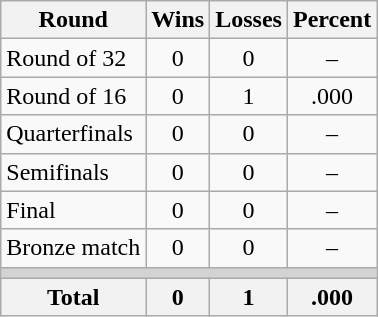<table class=wikitable>
<tr>
<th>Round</th>
<th>Wins</th>
<th>Losses</th>
<th>Percent</th>
</tr>
<tr align=center>
<td align=left>Round of 32</td>
<td>0</td>
<td>0</td>
<td>–</td>
</tr>
<tr align=center>
<td align=left>Round of 16</td>
<td>0</td>
<td>1</td>
<td>.000</td>
</tr>
<tr align=center>
<td align=left>Quarterfinals</td>
<td>0</td>
<td>0</td>
<td>–</td>
</tr>
<tr align=center>
<td align=left>Semifinals</td>
<td>0</td>
<td>0</td>
<td>–</td>
</tr>
<tr align=center>
<td align=left>Final</td>
<td>0</td>
<td>0</td>
<td>–</td>
</tr>
<tr align=center>
<td align=left>Bronze match</td>
<td>0</td>
<td>0</td>
<td>–</td>
</tr>
<tr>
<td colspan=4 bgcolor=lightgray></td>
</tr>
<tr>
<th>Total</th>
<th>0</th>
<th>1</th>
<th>.000</th>
</tr>
</table>
